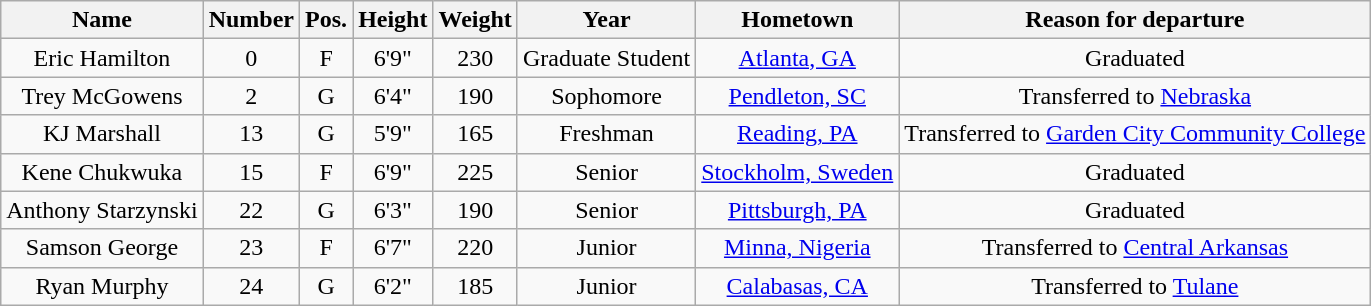<table class="wikitable sortable" border="1" style="text-align:center;">
<tr>
<th>Name</th>
<th>Number</th>
<th>Pos.</th>
<th>Height</th>
<th>Weight</th>
<th>Year</th>
<th>Hometown</th>
<th class="unsortable">Reason for departure</th>
</tr>
<tr>
<td>Eric Hamilton</td>
<td>0</td>
<td>F</td>
<td>6'9"</td>
<td>230</td>
<td>Graduate Student</td>
<td><a href='#'>Atlanta, GA</a></td>
<td>Graduated</td>
</tr>
<tr>
<td>Trey McGowens</td>
<td>2</td>
<td>G</td>
<td>6'4"</td>
<td>190</td>
<td>Sophomore</td>
<td><a href='#'>Pendleton, SC</a></td>
<td>Transferred to <a href='#'>Nebraska</a></td>
</tr>
<tr>
<td>KJ Marshall</td>
<td>13</td>
<td>G</td>
<td>5'9"</td>
<td>165</td>
<td>Freshman</td>
<td><a href='#'>Reading, PA</a></td>
<td>Transferred to <a href='#'>Garden City Community College</a></td>
</tr>
<tr>
<td>Kene Chukwuka</td>
<td>15</td>
<td>F</td>
<td>6'9"</td>
<td>225</td>
<td>Senior</td>
<td><a href='#'>Stockholm, Sweden</a></td>
<td>Graduated</td>
</tr>
<tr>
<td>Anthony Starzynski</td>
<td>22</td>
<td>G</td>
<td>6'3"</td>
<td>190</td>
<td>Senior</td>
<td><a href='#'>Pittsburgh, PA</a></td>
<td>Graduated</td>
</tr>
<tr>
<td>Samson George</td>
<td>23</td>
<td>F</td>
<td>6'7"</td>
<td>220</td>
<td>Junior</td>
<td><a href='#'>Minna, Nigeria</a></td>
<td>Transferred to <a href='#'>Central Arkansas</a></td>
</tr>
<tr>
<td>Ryan Murphy</td>
<td>24</td>
<td>G</td>
<td>6'2"</td>
<td>185</td>
<td>Junior</td>
<td><a href='#'>Calabasas, CA</a></td>
<td>Transferred to <a href='#'>Tulane</a></td>
</tr>
</table>
